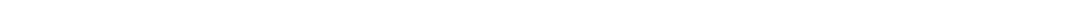<table style="width:88%; text-align:center;">
<tr style="color:white;">
<td style="background:"><strong>5</strong></td>
<td style="background:"><strong>3</strong></td>
<td style="background:"><strong>24</strong></td>
</tr>
</table>
